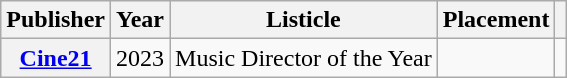<table class="wikitable plainrowheaders sortable" style="margin-right: 0;">
<tr>
<th scope="col">Publisher</th>
<th scope="col">Year</th>
<th scope="col">Listicle</th>
<th scope="col">Placement</th>
<th scope="col" class="unsortable"></th>
</tr>
<tr>
<th scope="row"><a href='#'>Cine21</a></th>
<td>2023</td>
<td>Music Director of the Year</td>
<td></td>
<td></td>
</tr>
</table>
